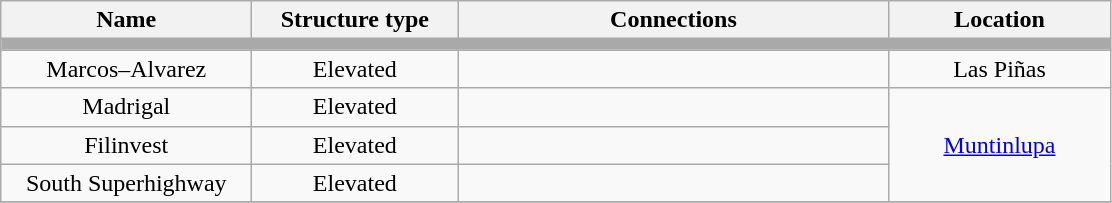<table class="wikitable" style="text-align:center;">
<tr>
<th width=160px>Name</th>
<th width=130px>Structure type</th>
<th width=280px>Connections</th>
<th width=140px>Location</th>
</tr>
<tr style = "background:#a9a9a9; height: 2pt">
<td colspan="4"></td>
</tr>
<tr>
<td>Marcos–Alvarez</td>
<td>Elevated</td>
<td style="text-align: left"><br></td>
<td>Las Piñas</td>
</tr>
<tr>
<td>Madrigal</td>
<td>Elevated</td>
<td style="text-align: left"></td>
<td rowspan=3><a href='#'>Muntinlupa</a></td>
</tr>
<tr>
<td>Filinvest</td>
<td>Elevated</td>
<td></td>
</tr>
<tr>
<td>South Superhighway</td>
<td>Elevated</td>
<td style="text-align: left"><br></td>
</tr>
<tr>
</tr>
</table>
